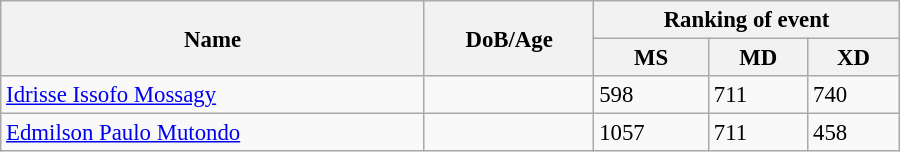<table class="wikitable" style="width:600px; font-size:95%;">
<tr>
<th rowspan="2" align="left">Name</th>
<th rowspan="2" align="left">DoB/Age</th>
<th colspan="3" align="center">Ranking of event</th>
</tr>
<tr>
<th align="center">MS</th>
<th>MD</th>
<th align="center">XD</th>
</tr>
<tr>
<td><a href='#'>Idrisse Issofo Mossagy</a></td>
<td></td>
<td>598</td>
<td>711</td>
<td>740</td>
</tr>
<tr>
<td><a href='#'>Edmilson Paulo Mutondo</a></td>
<td></td>
<td>1057</td>
<td>711</td>
<td>458</td>
</tr>
</table>
